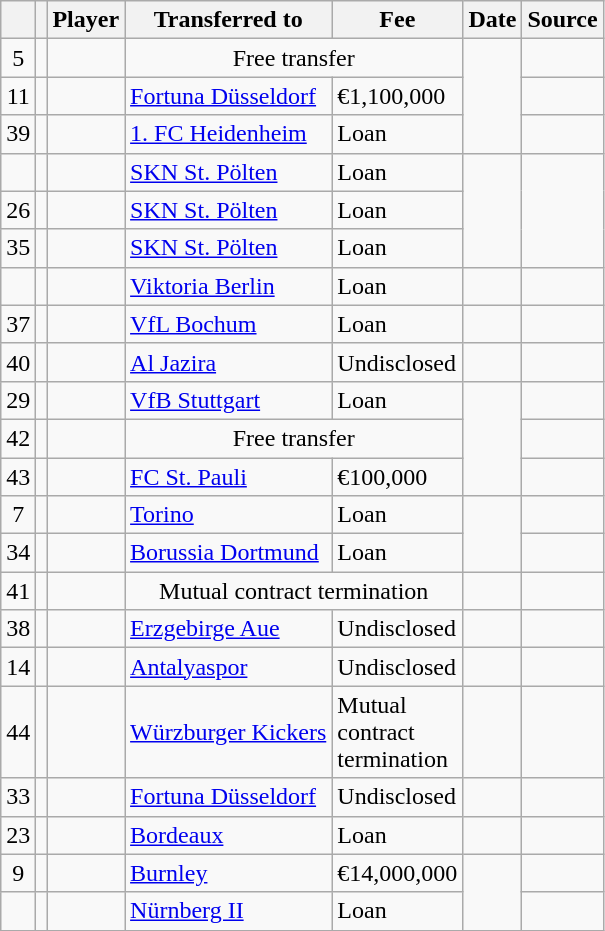<table class="wikitable plainrowheaders sortable">
<tr>
<th></th>
<th></th>
<th scope=col>Player</th>
<th>Transferred to</th>
<th !scope=col; style="width: 65px;">Fee</th>
<th scope=col>Date</th>
<th scope=col>Source</th>
</tr>
<tr>
<td align=center>5</td>
<td align=center></td>
<td></td>
<td colspan="2" style="text-align: center;">Free transfer</td>
<td rowspan=3></td>
<td></td>
</tr>
<tr>
<td align=center>11</td>
<td align=center></td>
<td></td>
<td> <a href='#'>Fortuna Düsseldorf</a></td>
<td>€1,100,000</td>
<td></td>
</tr>
<tr>
<td align=center>39</td>
<td align=center></td>
<td></td>
<td> <a href='#'>1. FC Heidenheim</a></td>
<td>Loan</td>
<td></td>
</tr>
<tr>
<td align=center></td>
<td align=center></td>
<td></td>
<td> <a href='#'>SKN St. Pölten</a></td>
<td>Loan</td>
<td rowspan=3></td>
<td rowspan=3></td>
</tr>
<tr>
<td align=center>26</td>
<td align=center></td>
<td></td>
<td> <a href='#'>SKN St. Pölten</a></td>
<td>Loan</td>
</tr>
<tr>
<td align=center>35</td>
<td align=center></td>
<td></td>
<td> <a href='#'>SKN St. Pölten</a></td>
<td>Loan</td>
</tr>
<tr>
<td align=center></td>
<td align=center></td>
<td></td>
<td> <a href='#'>Viktoria Berlin</a></td>
<td>Loan</td>
<td></td>
<td></td>
</tr>
<tr>
<td align=center>37</td>
<td align=center></td>
<td></td>
<td> <a href='#'>VfL Bochum</a></td>
<td>Loan</td>
<td></td>
<td></td>
</tr>
<tr>
<td align=center>40</td>
<td align=center></td>
<td></td>
<td> <a href='#'>Al Jazira</a></td>
<td>Undisclosed</td>
<td></td>
<td></td>
</tr>
<tr>
<td align=center>29</td>
<td align=center></td>
<td></td>
<td> <a href='#'>VfB Stuttgart</a></td>
<td>Loan</td>
<td rowspan=3></td>
<td></td>
</tr>
<tr>
<td align=center>42</td>
<td align=center></td>
<td></td>
<td colspan="2" style="text-align: center;">Free transfer</td>
<td></td>
</tr>
<tr>
<td align=center>43</td>
<td align=center></td>
<td></td>
<td> <a href='#'>FC St. Pauli</a></td>
<td>€100,000</td>
<td></td>
</tr>
<tr>
<td align=center>7</td>
<td align=center></td>
<td></td>
<td> <a href='#'>Torino</a></td>
<td>Loan</td>
<td rowspan=2></td>
<td></td>
</tr>
<tr>
<td align=center>34</td>
<td align=center></td>
<td></td>
<td> <a href='#'>Borussia Dortmund</a></td>
<td>Loan</td>
<td></td>
</tr>
<tr>
<td align=center>41</td>
<td align=center></td>
<td></td>
<td colspan="2" style="text-align: center;">Mutual contract termination</td>
<td></td>
<td></td>
</tr>
<tr>
<td align=center>38</td>
<td align=center></td>
<td></td>
<td> <a href='#'>Erzgebirge Aue</a></td>
<td>Undisclosed</td>
<td></td>
<td></td>
</tr>
<tr>
<td align=center>14</td>
<td align=center></td>
<td></td>
<td> <a href='#'>Antalyaspor</a></td>
<td>Undisclosed</td>
<td></td>
<td></td>
</tr>
<tr>
<td align=center>44</td>
<td align=center></td>
<td></td>
<td> <a href='#'>Würzburger Kickers</a></td>
<td>Mutual contract termination</td>
<td></td>
<td></td>
</tr>
<tr>
<td align=center>33</td>
<td align=center></td>
<td></td>
<td> <a href='#'>Fortuna Düsseldorf</a></td>
<td>Undisclosed</td>
<td></td>
<td></td>
</tr>
<tr>
<td align=center>23</td>
<td align=center></td>
<td></td>
<td> <a href='#'>Bordeaux</a></td>
<td>Loan</td>
<td></td>
<td></td>
</tr>
<tr>
<td align=center>9</td>
<td align=center></td>
<td></td>
<td> <a href='#'>Burnley</a></td>
<td>€14,000,000</td>
<td rowspan=2></td>
<td></td>
</tr>
<tr>
<td align=center></td>
<td align=center></td>
<td></td>
<td> <a href='#'>Nürnberg II</a></td>
<td>Loan</td>
<td></td>
</tr>
</table>
